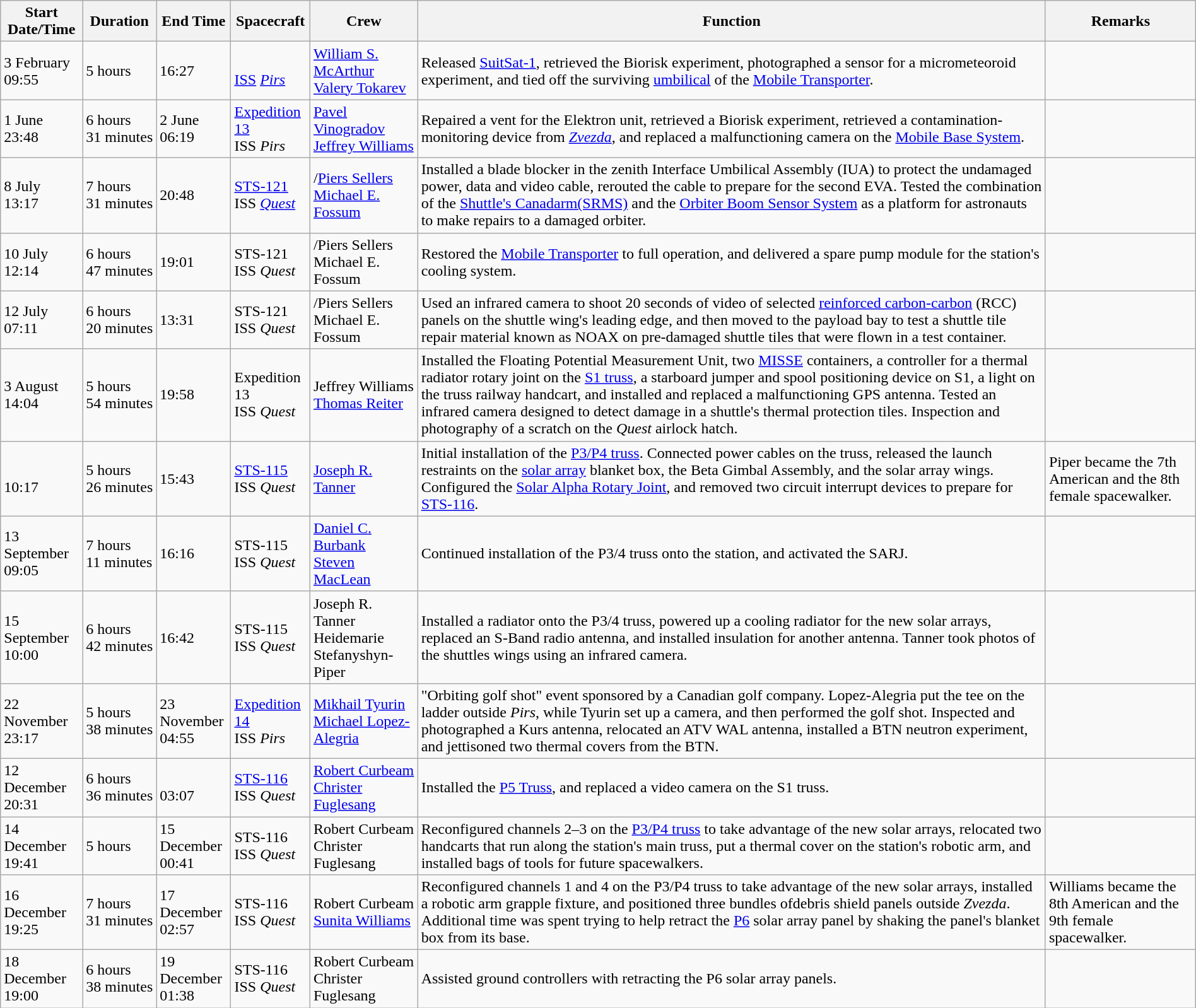<table class="wikitable" style="width:100%;">
<tr>
<th>Start Date/Time</th>
<th>Duration</th>
<th>End Time</th>
<th>Spacecraft</th>
<th>Crew</th>
<th>Function</th>
<th>Remarks</th>
</tr>
<tr>
<td>3 February<br>09:55</td>
<td>5 hours<br></td>
<td>16:27</td>
<td><br><a href='#'>ISS</a> <em><a href='#'>Pirs</a></em></td>
<td><a href='#'>William S. McArthur</a><br><a href='#'>Valery Tokarev</a></td>
<td>Released <a href='#'>SuitSat-1</a>, retrieved the Biorisk experiment, photographed a sensor for a micrometeoroid experiment, and tied off the surviving <a href='#'>umbilical</a> of the <a href='#'>Mobile Transporter</a>.</td>
<td></td>
</tr>
<tr>
<td>1 June<br>23:48</td>
<td>6 hours<br>31 minutes</td>
<td>2 June<br>06:19</td>
<td><a href='#'>Expedition 13</a><br>ISS <em>Pirs</em></td>
<td><a href='#'>Pavel Vinogradov</a><br><a href='#'>Jeffrey Williams</a></td>
<td>Repaired a vent for the Elektron unit, retrieved a Biorisk experiment, retrieved a contamination-monitoring device from <a href='#'><em>Zvezda</em></a>, and replaced a malfunctioning camera on the <a href='#'>Mobile Base System</a>.</td>
<td></td>
</tr>
<tr>
<td>8 July<br>13:17</td>
<td>7 hours<br>31 minutes</td>
<td>20:48</td>
<td><a href='#'>STS-121</a><br>ISS <em><a href='#'>Quest</a></em></td>
<td>/<a href='#'>Piers Sellers</a><br><a href='#'>Michael E. Fossum</a></td>
<td>Installed a blade blocker in the zenith Interface Umbilical Assembly (IUA) to protect the undamaged power, data and video cable, rerouted the cable to prepare for the second EVA. Tested the combination of the <a href='#'>Shuttle's Canadarm(SRMS)</a> and the <a href='#'>Orbiter Boom Sensor System</a> as a platform for astronauts to make repairs to a damaged orbiter.</td>
<td></td>
</tr>
<tr>
<td>10 July<br>12:14</td>
<td>6 hours<br>47 minutes</td>
<td>19:01</td>
<td>STS-121<br>ISS <em>Quest</em></td>
<td>/Piers Sellers<br>Michael E. Fossum</td>
<td>Restored the <a href='#'>Mobile Transporter</a> to full operation, and delivered a spare pump module for the station's cooling system.</td>
<td></td>
</tr>
<tr>
<td>12 July<br>07:11</td>
<td>6 hours<br>20 minutes</td>
<td>13:31</td>
<td>STS-121<br>ISS <em>Quest</em></td>
<td>/Piers Sellers<br>Michael E. Fossum</td>
<td>Used an infrared camera to shoot 20 seconds of video of selected <a href='#'>reinforced carbon-carbon</a> (RCC) panels on the shuttle wing's leading edge, and then moved to the payload bay to test a shuttle tile repair material known as NOAX on pre-damaged shuttle tiles that were flown in a test container.</td>
<td></td>
</tr>
<tr>
<td>3 August<br>14:04</td>
<td>5 hours<br>54 minutes</td>
<td>19:58</td>
<td>Expedition 13<br>ISS <em>Quest</em></td>
<td>Jeffrey Williams<br><a href='#'>Thomas Reiter</a></td>
<td>Installed the Floating Potential Measurement Unit, two <a href='#'>MISSE</a> containers, a controller for a thermal radiator rotary joint on the <a href='#'>S1 truss</a>, a starboard jumper and spool positioning device on S1, a light on the truss railway handcart, and installed and replaced a malfunctioning GPS antenna. Tested an infrared camera designed to detect damage in a shuttle's thermal protection tiles. Inspection and photography of a scratch on the <em>Quest</em> airlock hatch.</td>
<td></td>
</tr>
<tr>
<td><br>10:17</td>
<td>5 hours<br>26 minutes</td>
<td>15:43</td>
<td><a href='#'>STS-115</a><br>ISS <em>Quest</em></td>
<td><a href='#'>Joseph R. Tanner</a><br></td>
<td>Initial installation of the <a href='#'>P3/P4 truss</a>. Connected power cables on the truss, released the launch restraints on the <a href='#'>solar array</a> blanket box, the Beta Gimbal Assembly, and the solar array wings. Configured the <a href='#'>Solar Alpha Rotary Joint</a>, and removed two circuit interrupt devices to prepare for <a href='#'>STS-116</a>.</td>
<td>Piper became the 7th American and the 8th female spacewalker.</td>
</tr>
<tr>
<td>13 September<br>09:05</td>
<td>7 hours<br>11 minutes</td>
<td>16:16</td>
<td>STS-115<br>ISS <em>Quest</em></td>
<td><a href='#'>Daniel C. Burbank</a><br><a href='#'>Steven MacLean</a></td>
<td>Continued installation of the P3/4 truss onto the station, and activated the SARJ.</td>
<td></td>
</tr>
<tr>
<td>15 September<br>10:00</td>
<td>6 hours<br>42 minutes</td>
<td>16:42</td>
<td>STS-115<br>ISS <em>Quest</em></td>
<td>Joseph R. Tanner<br>Heidemarie Stefanyshyn-Piper</td>
<td>Installed a radiator onto the P3/4 truss, powered up a cooling radiator for the new solar arrays, replaced an S-Band radio antenna, and installed insulation for another antenna. Tanner took photos of the shuttles wings using an infrared camera.</td>
<td></td>
</tr>
<tr>
<td>22 November<br>23:17</td>
<td>5 hours<br>38 minutes</td>
<td>23 November<br>04:55</td>
<td><a href='#'>Expedition 14</a><br>ISS <em>Pirs</em></td>
<td><a href='#'>Mikhail Tyurin</a><br><a href='#'>Michael Lopez-Alegria</a></td>
<td>"Orbiting golf shot" event sponsored by a Canadian golf company. Lopez-Alegria put the tee on the ladder outside <em>Pirs</em>, while Tyurin set up a camera, and then performed the golf shot. Inspected and photographed a Kurs antenna, relocated an ATV WAL antenna, installed a BTN neutron experiment, and jettisoned two thermal covers from the BTN.</td>
<td></td>
</tr>
<tr>
<td>12 December<br>20:31</td>
<td>6 hours<br>36 minutes</td>
<td><br>03:07</td>
<td><a href='#'>STS-116</a><br>ISS <em>Quest</em></td>
<td><a href='#'>Robert Curbeam</a><br><a href='#'>Christer Fuglesang</a></td>
<td>Installed the <a href='#'>P5 Truss</a>, and replaced a video camera on the S1 truss.</td>
<td></td>
</tr>
<tr>
<td>14 December<br>19:41</td>
<td>5 hours</td>
<td>15 December<br>00:41</td>
<td>STS-116<br>ISS <em>Quest</em></td>
<td>Robert Curbeam<br>Christer Fuglesang</td>
<td>Reconfigured channels 2–3 on the <a href='#'>P3/P4 truss</a> to take advantage of the new solar arrays, relocated two handcarts that run along the station's main truss, put a thermal cover on the station's robotic arm, and installed bags of tools for future spacewalkers.</td>
<td></td>
</tr>
<tr>
<td>16 December<br>19:25</td>
<td>7 hours<br>31 minutes</td>
<td>17 December<br>02:57</td>
<td>STS-116<br>ISS <em>Quest</em></td>
<td>Robert Curbeam<br><a href='#'>Sunita Williams</a></td>
<td>Reconfigured channels 1 and 4 on the P3/P4 truss to take advantage of the new solar arrays, installed a robotic arm grapple fixture, and positioned three bundles ofdebris shield panels outside <em>Zvezda</em>. Additional time was spent trying to help retract the <a href='#'>P6</a> solar array panel by shaking the panel's blanket box from its base.</td>
<td>Williams became the 8th American and the 9th female spacewalker.</td>
</tr>
<tr>
<td>18 December<br>19:00</td>
<td>6 hours<br>38 minutes</td>
<td>19 December<br>01:38</td>
<td>STS-116<br>ISS <em>Quest</em></td>
<td>Robert Curbeam<br>Christer Fuglesang</td>
<td>Assisted ground controllers with retracting the P6 solar array panels.</td>
<td></td>
</tr>
</table>
